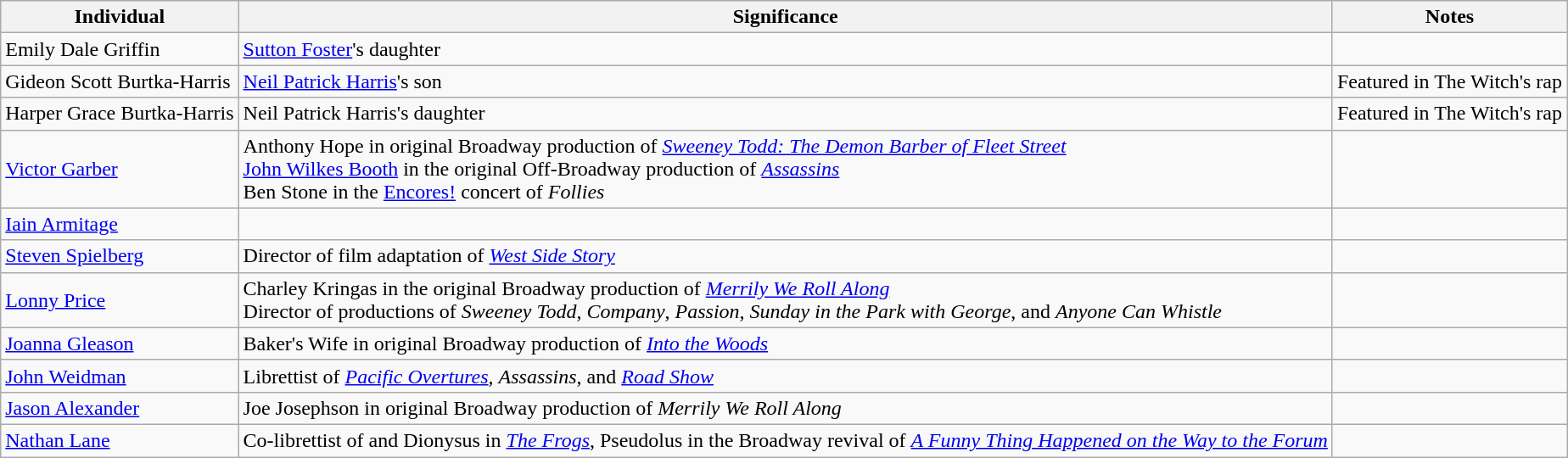<table class="wikitable sortable">
<tr>
<th scope="col">Individual</th>
<th scope="col">Significance</th>
<th scope="col">Notes</th>
</tr>
<tr>
<td>Emily Dale Griffin</td>
<td><a href='#'>Sutton Foster</a>'s daughter</td>
<td></td>
</tr>
<tr>
<td>Gideon Scott Burtka-Harris</td>
<td><a href='#'>Neil Patrick Harris</a>'s son</td>
<td>Featured in The Witch's rap</td>
</tr>
<tr>
<td>Harper Grace Burtka-Harris</td>
<td>Neil Patrick Harris's daughter</td>
<td>Featured in The Witch's rap</td>
</tr>
<tr>
<td><a href='#'>Victor Garber</a></td>
<td>Anthony Hope in original Broadway production of <em><a href='#'>Sweeney Todd: The Demon Barber of Fleet Street</a></em><br><a href='#'>John Wilkes Booth</a> in the original Off-Broadway production of <em><a href='#'>Assassins</a></em><br>Ben Stone in the <a href='#'>Encores!</a> concert of <em>Follies</em></td>
<td></td>
</tr>
<tr>
<td><a href='#'>Iain Armitage</a></td>
<td></td>
<td></td>
</tr>
<tr>
<td><a href='#'>Steven Spielberg</a></td>
<td>Director of film adaptation of <em><a href='#'>West Side Story</a></em></td>
<td></td>
</tr>
<tr>
<td><a href='#'>Lonny Price</a></td>
<td>Charley Kringas in the original Broadway production of <em><a href='#'>Merrily We Roll Along</a></em><br>Director of productions of <em>Sweeney Todd</em>, <em>Company</em>, <em>Passion</em>, <em>Sunday in the Park with George</em>, and <em>Anyone Can Whistle</em></td>
<td></td>
</tr>
<tr>
<td><a href='#'>Joanna Gleason</a></td>
<td>Baker's Wife in original Broadway production of <em><a href='#'>Into the Woods</a></em></td>
<td></td>
</tr>
<tr>
<td><a href='#'>John Weidman</a></td>
<td>Librettist of <em><a href='#'>Pacific Overtures</a></em>, <em>Assassins</em>, and <em><a href='#'>Road Show</a></em></td>
<td></td>
</tr>
<tr>
<td><a href='#'>Jason Alexander</a></td>
<td>Joe Josephson in original Broadway production of <em>Merrily We Roll Along</em></td>
<td></td>
</tr>
<tr>
<td><a href='#'>Nathan Lane</a></td>
<td>Co-librettist of and Dionysus in <em><a href='#'>The Frogs</a></em>, Pseudolus in the Broadway revival of <em><a href='#'>A Funny Thing Happened on the Way to the Forum</a></em></td>
<td></td>
</tr>
</table>
